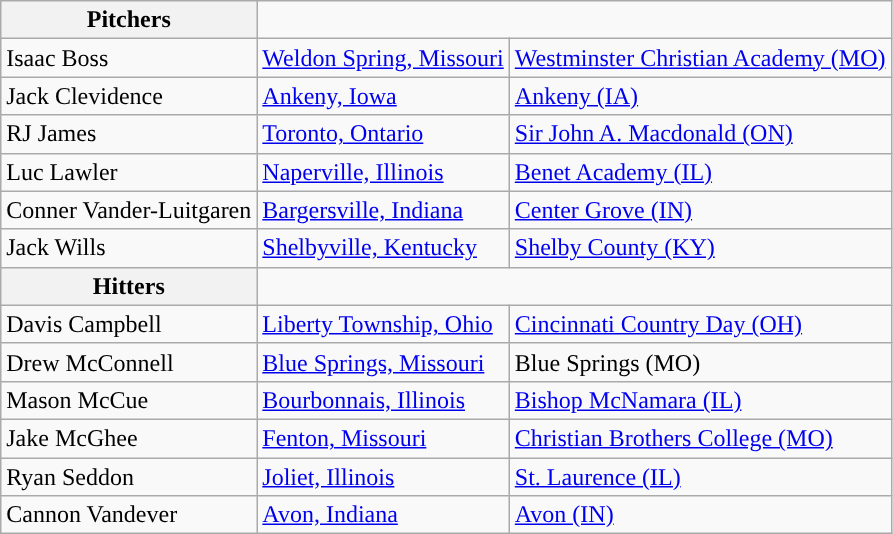<table class="wikitable">
<tr>
<th>Pitchers</th>
</tr>
<tr>
<td>Isaac Boss</td>
<td><a href='#'>Weldon Spring, Missouri</a></td>
<td><a href='#'>Westminster Christian Academy (MO)</a></td>
</tr>
<tr>
<td>Jack Clevidence</td>
<td><a href='#'>Ankeny, Iowa</a></td>
<td><a href='#'>Ankeny (IA)</a></td>
</tr>
<tr>
<td>RJ James</td>
<td><a href='#'>Toronto, Ontario</a></td>
<td><a href='#'>Sir John A. Macdonald (ON)</a></td>
</tr>
<tr>
<td>Luc Lawler</td>
<td><a href='#'>Naperville, Illinois</a></td>
<td><a href='#'>Benet Academy (IL)</a></td>
</tr>
<tr>
<td>Conner Vander-Luitgaren</td>
<td><a href='#'>Bargersville, Indiana</a></td>
<td><a href='#'>Center Grove (IN)</a></td>
</tr>
<tr>
<td>Jack Wills</td>
<td><a href='#'>Shelbyville, Kentucky</a></td>
<td><a href='#'>Shelby County (KY)</a></td>
</tr>
<tr>
<th>Hitters</th>
</tr>
<tr>
<td>Davis Campbell</td>
<td><a href='#'>Liberty Township, Ohio</a></td>
<td><a href='#'>Cincinnati Country Day (OH)</a></td>
</tr>
<tr>
<td>Drew McConnell</td>
<td><a href='#'>Blue Springs, Missouri</a></td>
<td>Blue Springs (MO)</td>
</tr>
<tr>
<td>Mason McCue</td>
<td><a href='#'>Bourbonnais, Illinois</a></td>
<td><a href='#'>Bishop McNamara (IL)</a></td>
</tr>
<tr>
<td>Jake McGhee</td>
<td><a href='#'>Fenton, Missouri</a></td>
<td><a href='#'>Christian Brothers College (MO)</a></td>
</tr>
<tr>
<td>Ryan Seddon</td>
<td><a href='#'>Joliet, Illinois</a></td>
<td><a href='#'>St. Laurence (IL)</a></td>
</tr>
<tr>
<td>Cannon Vandever</td>
<td><a href='#'>Avon, Indiana</a></td>
<td><a href='#'>Avon (IN)</a></td>
</tr>
</table>
